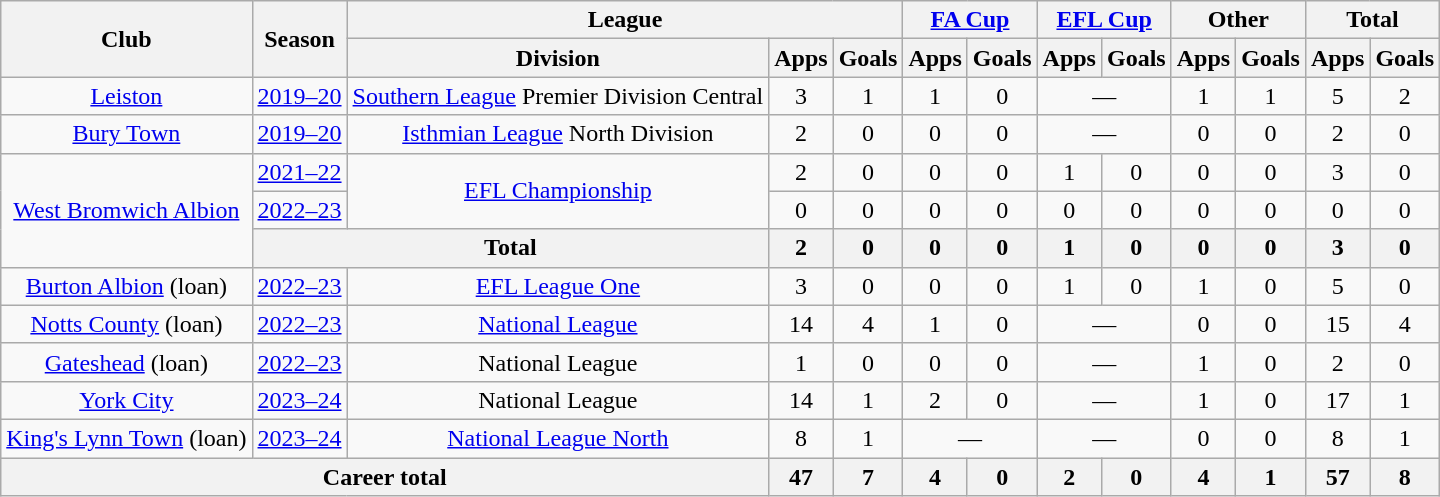<table class="wikitable" style="text-align:center">
<tr>
<th rowspan="2">Club</th>
<th rowspan="2">Season</th>
<th colspan="3">League</th>
<th colspan="2"><a href='#'>FA Cup</a></th>
<th colspan="2"><a href='#'>EFL Cup</a></th>
<th colspan="2">Other</th>
<th colspan="2">Total</th>
</tr>
<tr>
<th>Division</th>
<th>Apps</th>
<th>Goals</th>
<th>Apps</th>
<th>Goals</th>
<th>Apps</th>
<th>Goals</th>
<th>Apps</th>
<th>Goals</th>
<th>Apps</th>
<th>Goals</th>
</tr>
<tr>
<td><a href='#'>Leiston</a></td>
<td><a href='#'>2019–20</a></td>
<td><a href='#'>Southern League</a> Premier Division Central</td>
<td>3</td>
<td>1</td>
<td>1</td>
<td>0</td>
<td colspan="2">—</td>
<td>1</td>
<td>1</td>
<td>5</td>
<td>2</td>
</tr>
<tr>
<td><a href='#'>Bury Town</a></td>
<td><a href='#'>2019–20</a></td>
<td><a href='#'>Isthmian League</a> North Division</td>
<td>2</td>
<td>0</td>
<td>0</td>
<td>0</td>
<td colspan="2">—</td>
<td>0</td>
<td>0</td>
<td>2</td>
<td>0</td>
</tr>
<tr>
<td rowspan=3><a href='#'>West Bromwich Albion</a></td>
<td><a href='#'>2021–22</a></td>
<td rowspan="2"><a href='#'>EFL Championship</a></td>
<td>2</td>
<td>0</td>
<td>0</td>
<td>0</td>
<td>1</td>
<td>0</td>
<td>0</td>
<td>0</td>
<td>3</td>
<td>0</td>
</tr>
<tr>
<td><a href='#'>2022–23</a></td>
<td>0</td>
<td>0</td>
<td>0</td>
<td>0</td>
<td>0</td>
<td>0</td>
<td>0</td>
<td>0</td>
<td>0</td>
<td>0</td>
</tr>
<tr>
<th colspan=2>Total</th>
<th>2</th>
<th>0</th>
<th>0</th>
<th>0</th>
<th>1</th>
<th>0</th>
<th>0</th>
<th>0</th>
<th>3</th>
<th>0</th>
</tr>
<tr>
<td><a href='#'>Burton Albion</a> (loan)</td>
<td><a href='#'>2022–23</a></td>
<td><a href='#'>EFL League One</a></td>
<td>3</td>
<td>0</td>
<td>0</td>
<td>0</td>
<td>1</td>
<td>0</td>
<td>1</td>
<td>0</td>
<td>5</td>
<td>0</td>
</tr>
<tr>
<td><a href='#'>Notts County</a> (loan)</td>
<td><a href='#'>2022–23</a></td>
<td><a href='#'>National League</a></td>
<td>14</td>
<td>4</td>
<td>1</td>
<td>0</td>
<td colspan="2">—</td>
<td>0</td>
<td>0</td>
<td>15</td>
<td>4</td>
</tr>
<tr>
<td><a href='#'>Gateshead</a> (loan)</td>
<td><a href='#'>2022–23</a></td>
<td>National League</td>
<td>1</td>
<td>0</td>
<td>0</td>
<td>0</td>
<td colspan="2">—</td>
<td>1</td>
<td>0</td>
<td>2</td>
<td>0</td>
</tr>
<tr>
<td><a href='#'>York City</a></td>
<td><a href='#'>2023–24</a></td>
<td>National League</td>
<td>14</td>
<td>1</td>
<td>2</td>
<td>0</td>
<td colspan="2">—</td>
<td>1</td>
<td>0</td>
<td>17</td>
<td>1</td>
</tr>
<tr>
<td><a href='#'>King's Lynn Town</a> (loan)</td>
<td><a href='#'>2023–24</a></td>
<td><a href='#'>National League North</a></td>
<td>8</td>
<td>1</td>
<td colspan="2">—</td>
<td colspan="2">—</td>
<td>0</td>
<td>0</td>
<td>8</td>
<td>1</td>
</tr>
<tr>
<th colspan="3">Career total</th>
<th>47</th>
<th>7</th>
<th>4</th>
<th>0</th>
<th>2</th>
<th>0</th>
<th>4</th>
<th>1</th>
<th>57</th>
<th>8</th>
</tr>
</table>
